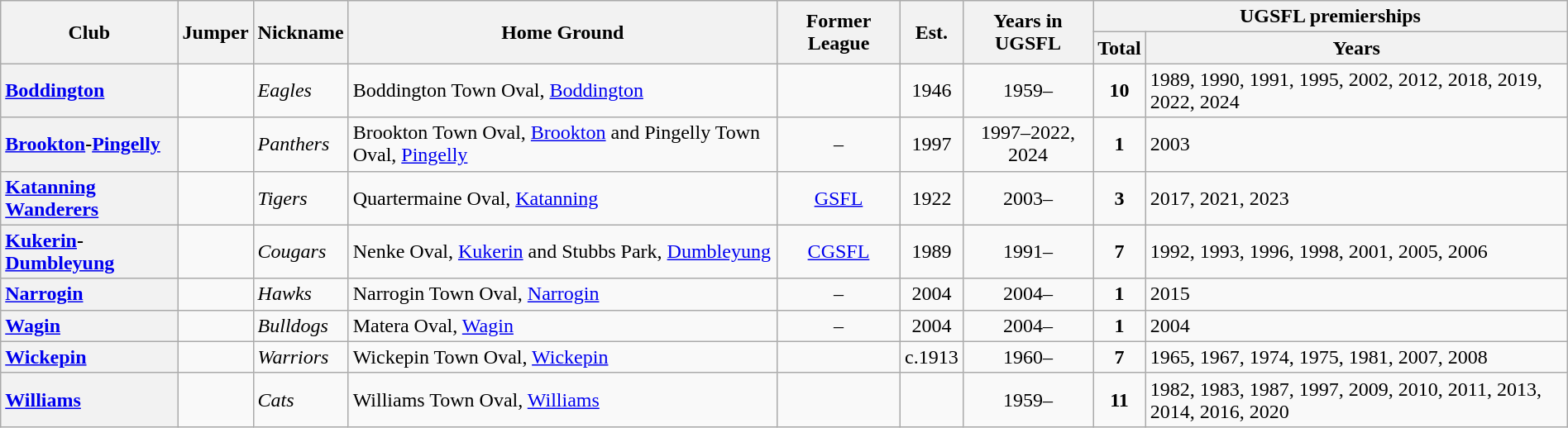<table class="wikitable sortable" style="text-align:center; width:100%">
<tr>
<th rowspan="2">Club</th>
<th rowspan="2">Jumper</th>
<th rowspan="2">Nickname</th>
<th rowspan="2">Home Ground</th>
<th rowspan="2">Former League</th>
<th rowspan="2">Est.</th>
<th rowspan="2">Years in UGSFL</th>
<th colspan="2">UGSFL premierships</th>
</tr>
<tr>
<th>Total</th>
<th>Years</th>
</tr>
<tr>
<th style="text-align:left"><a href='#'>Boddington</a></th>
<td></td>
<td align="left"><em>Eagles</em></td>
<td align="left">Boddington Town Oval, <a href='#'>Boddington</a></td>
<td></td>
<td>1946</td>
<td>1959–</td>
<td><strong>10</strong></td>
<td align="left">1989, 1990, 1991, 1995, 2002, 2012, 2018, 2019, 2022, 2024</td>
</tr>
<tr>
<th style="text-align:left"><a href='#'>Brookton</a>-<a href='#'>Pingelly</a></th>
<td></td>
<td align="left"><em>Panthers</em></td>
<td align="left">Brookton Town Oval, <a href='#'>Brookton</a> and Pingelly Town Oval, <a href='#'>Pingelly</a></td>
<td>–</td>
<td>1997</td>
<td>1997–2022, 2024</td>
<td><strong>1</strong></td>
<td align="left">2003</td>
</tr>
<tr>
<th style="text-align:left"><a href='#'>Katanning Wanderers</a></th>
<td></td>
<td align="left"><em>Tigers</em></td>
<td align="left">Quartermaine Oval, <a href='#'>Katanning</a></td>
<td><a href='#'>GSFL</a></td>
<td>1922</td>
<td>2003–</td>
<td><strong>3</strong></td>
<td align="left">2017, 2021, 2023</td>
</tr>
<tr>
<th style="text-align:left"><a href='#'>Kukerin</a>-<a href='#'>Dumbleyung</a></th>
<td></td>
<td align="left"><em>Cougars</em></td>
<td align="left">Nenke Oval, <a href='#'>Kukerin</a> and Stubbs Park, <a href='#'>Dumbleyung</a></td>
<td><a href='#'>CGSFL</a></td>
<td>1989</td>
<td>1991–</td>
<td><strong>7</strong></td>
<td align="left">1992, 1993, 1996, 1998, 2001, 2005, 2006</td>
</tr>
<tr>
<th style="text-align:left"><a href='#'>Narrogin</a></th>
<td></td>
<td align="left"><em>Hawks</em></td>
<td align="left">Narrogin Town Oval, <a href='#'>Narrogin</a></td>
<td>–</td>
<td>2004</td>
<td>2004–</td>
<td><strong>1</strong></td>
<td align="left">2015</td>
</tr>
<tr>
<th style="text-align:left"><a href='#'>Wagin</a></th>
<td></td>
<td align="left"><em>Bulldogs</em></td>
<td align="left">Matera Oval, <a href='#'>Wagin</a></td>
<td>–</td>
<td>2004</td>
<td>2004–</td>
<td><strong>1</strong></td>
<td align="left">2004</td>
</tr>
<tr>
<th style="text-align:left"><a href='#'>Wickepin</a></th>
<td></td>
<td align="left"><em>Warriors</em></td>
<td align="left">Wickepin Town Oval, <a href='#'>Wickepin</a></td>
<td></td>
<td>c.1913</td>
<td>1960–</td>
<td><strong>7</strong></td>
<td align="left">1965, 1967, 1974, 1975, 1981, 2007, 2008</td>
</tr>
<tr>
<th style="text-align:left"><a href='#'>Williams</a></th>
<td></td>
<td align="left"><em>Cats</em></td>
<td align="left">Williams Town Oval, <a href='#'>Williams</a></td>
<td></td>
<td></td>
<td>1959–</td>
<td><strong>11</strong></td>
<td align="left">1982, 1983, 1987, 1997, 2009, 2010, 2011, 2013, 2014, 2016, 2020</td>
</tr>
</table>
